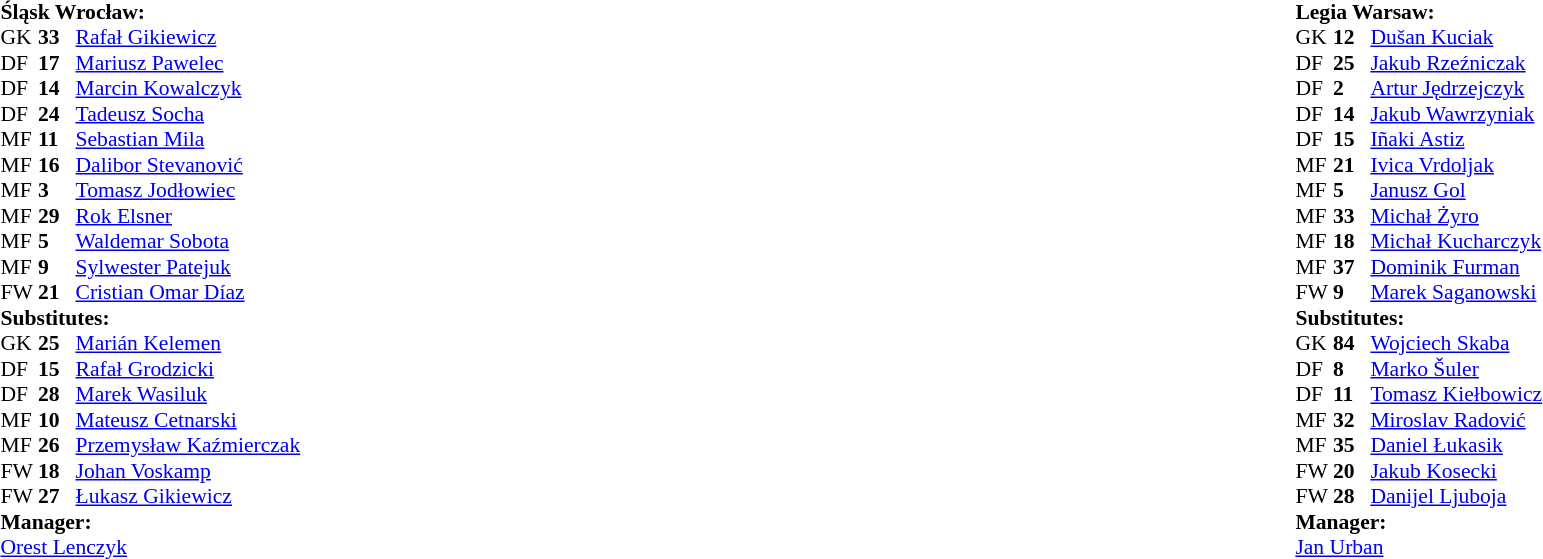<table width="100%">
<tr>
<td valign="top" width="50%"><br><table style="font-size: 90%" cellspacing="0" cellpadding="0">
<tr>
<td colspan="4"><br><strong>Śląsk Wrocław:</strong></td>
</tr>
<tr>
<th width=25></th>
<th width=25></th>
</tr>
<tr>
<td>GK</td>
<td><strong>33</strong></td>
<td> <a href='#'>Rafał Gikiewicz</a></td>
</tr>
<tr>
<td>DF</td>
<td><strong>17</strong></td>
<td> <a href='#'>Mariusz Pawelec</a></td>
</tr>
<tr>
<td>DF</td>
<td><strong>14</strong></td>
<td> <a href='#'>Marcin Kowalczyk</a></td>
</tr>
<tr>
<td>DF</td>
<td><strong>24</strong></td>
<td> <a href='#'>Tadeusz Socha</a></td>
<td></td>
</tr>
<tr>
<td>MF</td>
<td><strong>11</strong></td>
<td> <a href='#'>Sebastian Mila</a></td>
</tr>
<tr>
<td>MF</td>
<td><strong>16</strong></td>
<td> <a href='#'>Dalibor Stevanović</a></td>
<td></td>
<td></td>
</tr>
<tr>
<td>MF</td>
<td><strong>3</strong></td>
<td> <a href='#'>Tomasz Jodłowiec</a></td>
<td></td>
</tr>
<tr>
<td>MF</td>
<td><strong>29</strong></td>
<td> <a href='#'>Rok Elsner</a></td>
<td></td>
<td></td>
</tr>
<tr>
<td>MF</td>
<td><strong>5</strong></td>
<td> <a href='#'>Waldemar Sobota</a></td>
</tr>
<tr>
<td>MF</td>
<td><strong>9</strong></td>
<td> <a href='#'>Sylwester Patejuk</a></td>
<td></td>
<td></td>
</tr>
<tr>
<td>FW</td>
<td><strong>21</strong></td>
<td> <a href='#'>Cristian Omar Díaz</a></td>
<td></td>
<td></td>
</tr>
<tr>
<td colspan=3><strong>Substitutes:</strong></td>
</tr>
<tr>
<td>GK</td>
<td><strong>25</strong></td>
<td> <a href='#'>Marián Kelemen</a></td>
</tr>
<tr>
<td>DF</td>
<td><strong>15</strong></td>
<td> <a href='#'>Rafał Grodzicki</a></td>
</tr>
<tr>
<td>DF</td>
<td><strong>28</strong></td>
<td> <a href='#'>Marek Wasiluk</a></td>
</tr>
<tr>
<td>MF</td>
<td><strong>10</strong></td>
<td> <a href='#'>Mateusz Cetnarski</a></td>
<td></td>
<td></td>
</tr>
<tr>
<td>MF</td>
<td><strong>26</strong></td>
<td> <a href='#'>Przemysław Kaźmierczak</a></td>
<td></td>
<td></td>
</tr>
<tr>
<td>FW</td>
<td><strong>18</strong></td>
<td> <a href='#'>Johan Voskamp</a></td>
<td></td>
<td></td>
</tr>
<tr>
<td>FW</td>
<td><strong>27</strong></td>
<td> <a href='#'>Łukasz Gikiewicz</a></td>
<td></td>
<td></td>
</tr>
<tr>
<td colspan=3><strong>Manager:</strong></td>
</tr>
<tr>
<td colspan="4"> <a href='#'>Orest Lenczyk</a></td>
</tr>
</table>
</td>
<td valign="top"></td>
<td valign="top" width="50%"><br><table style="font-size: 90%" cellspacing="0" cellpadding="0" align=center>
<tr>
<td colspan="4"><br><strong>Legia Warsaw:</strong></td>
</tr>
<tr>
<th width=25></th>
<th width=25></th>
</tr>
<tr>
<td>GK</td>
<td><strong>12</strong></td>
<td> <a href='#'>Dušan Kuciak</a></td>
</tr>
<tr>
<td>DF</td>
<td><strong>25</strong></td>
<td> <a href='#'>Jakub Rzeźniczak</a></td>
</tr>
<tr>
<td>DF</td>
<td><strong>2</strong></td>
<td> <a href='#'>Artur Jędrzejczyk</a></td>
<td></td>
</tr>
<tr>
<td>DF</td>
<td><strong>14</strong></td>
<td> <a href='#'>Jakub Wawrzyniak</a></td>
<td></td>
<td></td>
</tr>
<tr>
<td>DF</td>
<td><strong>15</strong></td>
<td> <a href='#'>Iñaki Astiz</a></td>
</tr>
<tr>
<td>MF</td>
<td><strong>21</strong></td>
<td> <a href='#'>Ivica Vrdoljak</a></td>
</tr>
<tr>
<td>MF</td>
<td><strong>5</strong></td>
<td> <a href='#'>Janusz Gol</a></td>
<td></td>
<td></td>
</tr>
<tr>
<td>MF</td>
<td><strong>33</strong></td>
<td> <a href='#'>Michał Żyro</a></td>
<td></td>
<td></td>
</tr>
<tr>
<td>MF</td>
<td><strong>18</strong></td>
<td> <a href='#'>Michał Kucharczyk</a></td>
<td></td>
<td></td>
</tr>
<tr>
<td>MF</td>
<td><strong>37</strong></td>
<td> <a href='#'>Dominik Furman</a></td>
<td></td>
<td></td>
</tr>
<tr>
<td>FW</td>
<td><strong>9</strong></td>
<td> <a href='#'>Marek Saganowski</a></td>
</tr>
<tr>
<td colspan=3><strong>Substitutes:</strong></td>
</tr>
<tr>
<td>GK</td>
<td><strong>84</strong></td>
<td> <a href='#'>Wojciech Skaba</a></td>
</tr>
<tr>
<td>DF</td>
<td><strong>8</strong></td>
<td> <a href='#'>Marko Šuler</a></td>
<td></td>
<td></td>
</tr>
<tr>
<td>DF</td>
<td><strong>11</strong></td>
<td> <a href='#'>Tomasz Kiełbowicz</a></td>
</tr>
<tr>
<td>MF</td>
<td><strong>32</strong></td>
<td> <a href='#'>Miroslav Radović</a></td>
<td></td>
<td></td>
</tr>
<tr>
<td>MF</td>
<td><strong>35</strong></td>
<td> <a href='#'>Daniel Łukasik</a></td>
<td></td>
<td></td>
</tr>
<tr>
<td>FW</td>
<td><strong>20</strong></td>
<td> <a href='#'>Jakub Kosecki</a></td>
<td></td>
<td></td>
</tr>
<tr>
<td>FW</td>
<td><strong>28</strong></td>
<td> <a href='#'>Danijel Ljuboja</a></td>
<td></td>
<td></td>
</tr>
<tr>
<td colspan=3><strong>Manager:</strong></td>
</tr>
<tr>
<td colspan="4"> <a href='#'>Jan Urban</a></td>
</tr>
</table>
</td>
</tr>
</table>
